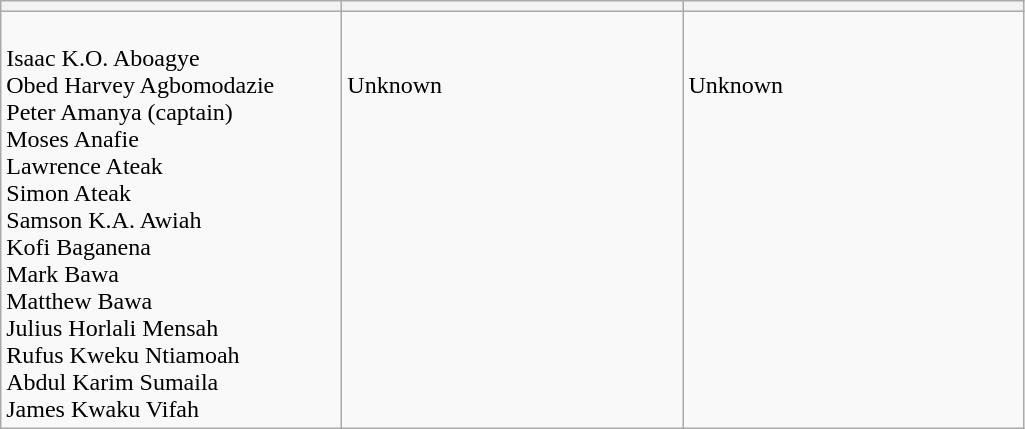<table class="wikitable">
<tr>
<th width=220></th>
<th width=220></th>
<th width=220></th>
</tr>
<tr>
<td valign=top><br>Isaac K.O. Aboagye<br>
Obed Harvey Agbomodazie<br>
Peter Amanya (captain)<br>
Moses Anafie<br>
Lawrence Ateak<br>
Simon Ateak<br>
Samson K.A. Awiah<br>
Kofi Baganena<br>
Mark Bawa<br>
Matthew Bawa<br>
Julius Horlali Mensah<br>
Rufus Kweku Ntiamoah<br>
Abdul Karim Sumaila<br>
James Kwaku Vifah</td>
<td valign=top><br><br>Unknown</td>
<td valign=top><br><br>Unknown</td>
</tr>
</table>
